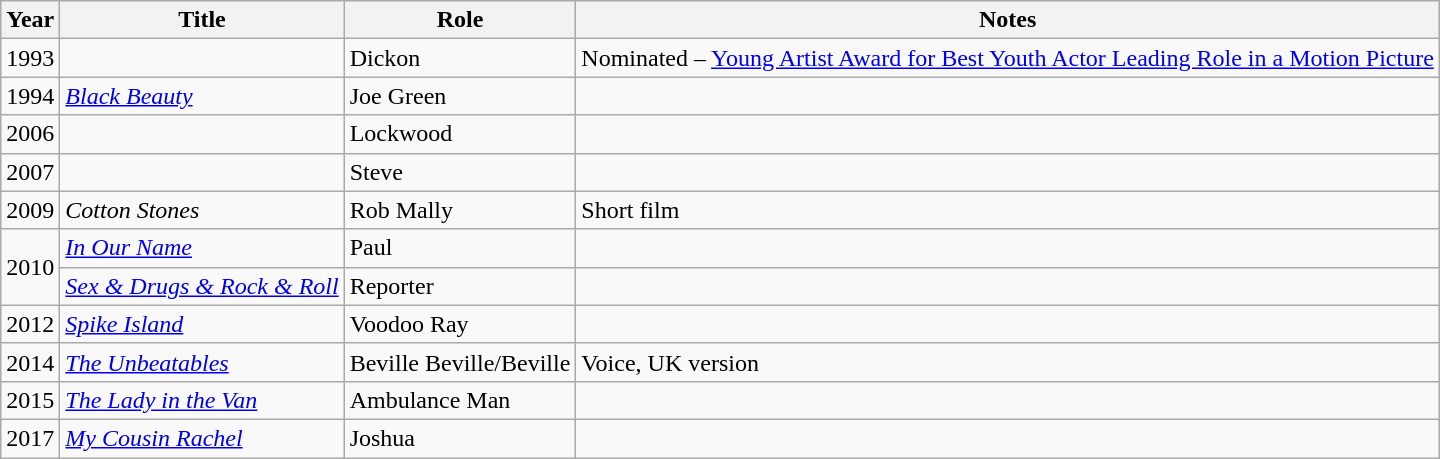<table class="wikitable sortable">
<tr>
<th>Year</th>
<th>Title</th>
<th>Role</th>
<th class="unsortable">Notes</th>
</tr>
<tr>
<td>1993</td>
<td><em></em></td>
<td>Dickon</td>
<td>Nominated – <a href='#'>Young Artist Award for Best Youth Actor Leading Role in a Motion Picture</a></td>
</tr>
<tr>
<td>1994</td>
<td><em><a href='#'>Black Beauty</a></em></td>
<td>Joe Green</td>
<td></td>
</tr>
<tr>
<td>2006</td>
<td><em></em></td>
<td>Lockwood</td>
<td></td>
</tr>
<tr>
<td>2007</td>
<td><em></em></td>
<td>Steve</td>
<td></td>
</tr>
<tr>
<td>2009</td>
<td><em>Cotton Stones</em></td>
<td>Rob Mally</td>
<td>Short film</td>
</tr>
<tr>
<td rowspan=2>2010</td>
<td><em><a href='#'>In Our Name</a></em></td>
<td>Paul</td>
<td></td>
</tr>
<tr>
<td><em><a href='#'>Sex & Drugs & Rock & Roll</a></em></td>
<td>Reporter</td>
<td></td>
</tr>
<tr>
<td>2012</td>
<td><em><a href='#'>Spike Island</a></em></td>
<td>Voodoo Ray</td>
<td></td>
</tr>
<tr>
<td>2014</td>
<td><em><a href='#'>The Unbeatables</a></em></td>
<td>Beville Beville/Beville</td>
<td>Voice, UK version</td>
</tr>
<tr>
<td>2015</td>
<td><em><a href='#'>The Lady in the Van</a></em></td>
<td>Ambulance Man</td>
<td></td>
</tr>
<tr>
<td>2017</td>
<td><em><a href='#'>My Cousin Rachel</a></em></td>
<td>Joshua</td>
<td></td>
</tr>
</table>
